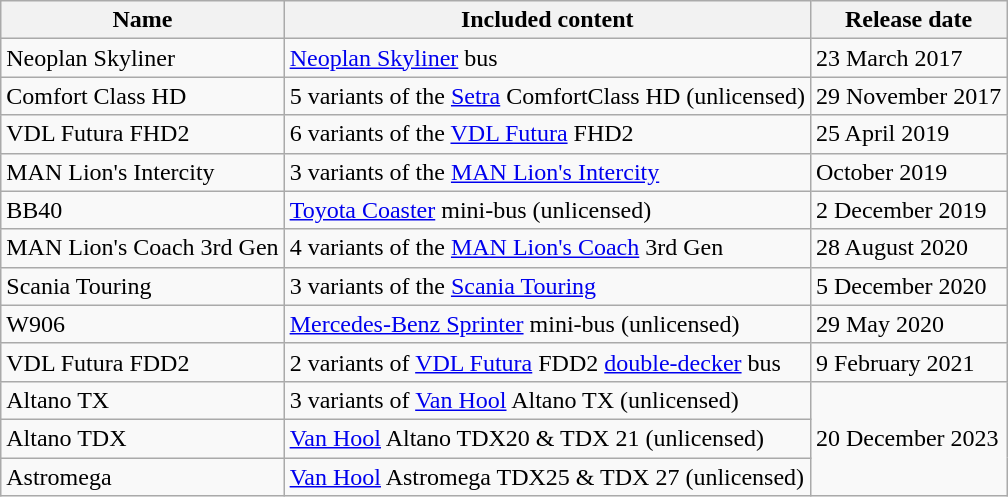<table class="wikitable">
<tr>
<th>Name</th>
<th>Included content</th>
<th>Release date</th>
</tr>
<tr>
<td>Neoplan Skyliner</td>
<td><a href='#'>Neoplan Skyliner</a> bus</td>
<td>23 March 2017</td>
</tr>
<tr>
<td>Comfort Class HD</td>
<td>5 variants of the <a href='#'>Setra</a> ComfortClass HD (unlicensed)</td>
<td>29 November 2017</td>
</tr>
<tr>
<td>VDL Futura FHD2</td>
<td>6 variants of the <a href='#'>VDL Futura</a> FHD2</td>
<td>25 April 2019</td>
</tr>
<tr>
<td>MAN Lion's Intercity</td>
<td>3 variants of the <a href='#'>MAN Lion's Intercity</a></td>
<td>October 2019</td>
</tr>
<tr>
<td>BB40</td>
<td><a href='#'>Toyota Coaster</a> mini-bus (unlicensed)</td>
<td>2 December 2019</td>
</tr>
<tr>
<td>MAN Lion's Coach 3rd Gen</td>
<td>4 variants of the <a href='#'>MAN Lion's Coach</a> 3rd Gen</td>
<td>28 August 2020</td>
</tr>
<tr>
<td>Scania Touring</td>
<td>3 variants of the <a href='#'>Scania Touring</a></td>
<td>5 December 2020</td>
</tr>
<tr>
<td>W906</td>
<td><a href='#'>Mercedes-Benz Sprinter</a> mini-bus (unlicensed)</td>
<td>29 May 2020</td>
</tr>
<tr>
<td>VDL Futura FDD2</td>
<td>2 variants of <a href='#'>VDL Futura</a> FDD2 <a href='#'>double-decker</a> bus</td>
<td>9 February 2021</td>
</tr>
<tr>
<td>Altano TX</td>
<td>3 variants of <a href='#'>Van Hool</a> Altano TX (unlicensed)</td>
<td rowspan="3">20 December 2023</td>
</tr>
<tr>
<td>Altano TDX</td>
<td><a href='#'>Van Hool</a> Altano TDX20 & TDX 21 (unlicensed)</td>
</tr>
<tr>
<td>Astromega</td>
<td><a href='#'>Van Hool</a> Astromega TDX25 & TDX 27 (unlicensed)</td>
</tr>
</table>
